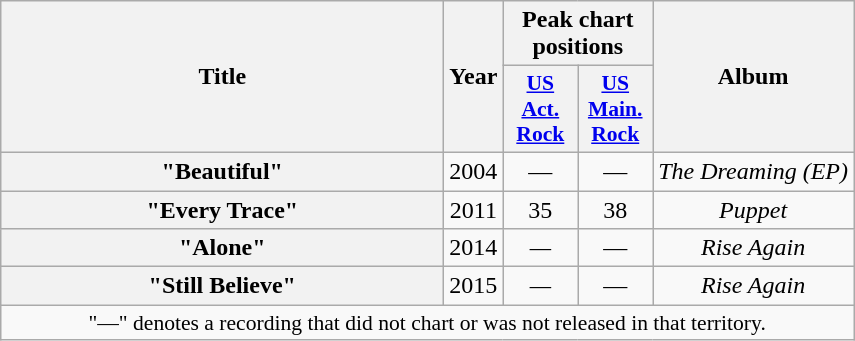<table class="wikitable plainrowheaders" style="text-align:center;">
<tr>
<th scope="col" rowspan="2" style="width:18em;">Title</th>
<th scope="col" rowspan="2">Year</th>
<th scope="col" colspan="2">Peak chart positions</th>
<th scope="col" rowspan="2">Album</th>
</tr>
<tr>
<th scope="col" style="width:3em;font-size:90%;"><a href='#'>US<br>Act. Rock</a><br></th>
<th scope="col" style="width:3em;font-size:90%;"><a href='#'>US<br>Main. Rock</a><br></th>
</tr>
<tr>
<th scope="row">"Beautiful"</th>
<td>2004</td>
<td>—</td>
<td>—</td>
<td><em>The Dreaming (EP)</em></td>
</tr>
<tr>
<th scope="row">"Every Trace"</th>
<td>2011</td>
<td>35</td>
<td>38</td>
<td><em>Puppet</em></td>
</tr>
<tr>
<th scope="row">"Alone"</th>
<td>2014</td>
<td><em>—</em></td>
<td>—</td>
<td><em>Rise Again</em></td>
</tr>
<tr>
<th scope="row">"Still Believe"</th>
<td>2015</td>
<td><em>—</em></td>
<td>—</td>
<td><em>Rise Again</em></td>
</tr>
<tr>
<td colspan="5" style="font-size:90%">"—" denotes a recording that did not chart or was not released in that territory.</td>
</tr>
</table>
